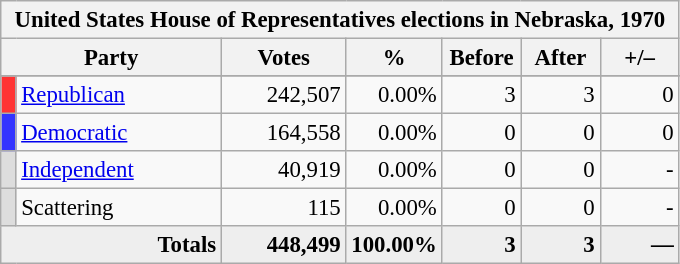<table class="wikitable" style="font-size: 95%;">
<tr>
<th colspan="7">United States House of Representatives elections in Nebraska, 1970</th>
</tr>
<tr>
<th colspan=2 style="width: 5em">Party</th>
<th style="width: 5em">Votes</th>
<th style="width: 3em">%</th>
<th style="width: 3em">Before</th>
<th style="width: 3em">After</th>
<th style="width: 3em">+/–</th>
</tr>
<tr>
</tr>
<tr>
<th style="background-color:#FF3333; width: 3px"></th>
<td style="width: 130px"><a href='#'>Republican</a></td>
<td align="right">242,507</td>
<td align="right">0.00%</td>
<td align="right">3</td>
<td align="right">3</td>
<td align="right">0</td>
</tr>
<tr>
<th style="background-color:#3333FF; width: 3px"></th>
<td style="width: 130px"><a href='#'>Democratic</a></td>
<td align="right">164,558</td>
<td align="right">0.00%</td>
<td align="right">0</td>
<td align="right">0</td>
<td align="right">0</td>
</tr>
<tr>
<th style="background-color:#DDDDDD; width: 3px"></th>
<td style="width: 130px"><a href='#'>Independent</a></td>
<td align="right">40,919</td>
<td align="right">0.00%</td>
<td align="right">0</td>
<td align="right">0</td>
<td align="right">-</td>
</tr>
<tr>
<th style="background-color:#DDDDDD; width: 3px"></th>
<td style="width: 130px">Scattering</td>
<td align="right">115</td>
<td align="right">0.00%</td>
<td align="right">0</td>
<td align="right">0</td>
<td align="right">-</td>
</tr>
<tr bgcolor="#EEEEEE">
<td colspan="2" align="right"><strong>Totals</strong></td>
<td align="right"><strong>448,499</strong></td>
<td align="right"><strong>100.00%</strong></td>
<td align="right"><strong>3</strong></td>
<td align="right"><strong>3</strong></td>
<td align="right"><strong>—</strong></td>
</tr>
</table>
